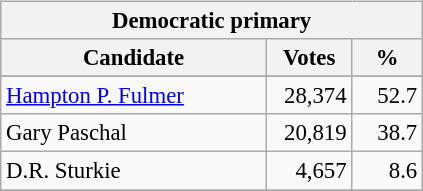<table class="wikitable" align="left" style="margin: 1em 1em 1em 0; font-size: 95%;">
<tr>
<th colspan="3">Democratic primary</th>
</tr>
<tr>
<th colspan="1" style="width: 170px">Candidate</th>
<th style="width: 50px">Votes</th>
<th style="width: 40px">%</th>
</tr>
<tr>
</tr>
<tr>
<td><a href='#'>Hampton P. Fulmer</a></td>
<td align="right">28,374</td>
<td align="right">52.7</td>
</tr>
<tr>
<td>Gary Paschal</td>
<td align="right">20,819</td>
<td align="right">38.7</td>
</tr>
<tr>
<td>D.R. Sturkie</td>
<td align="right">4,657</td>
<td align="right">8.6</td>
</tr>
<tr>
</tr>
</table>
